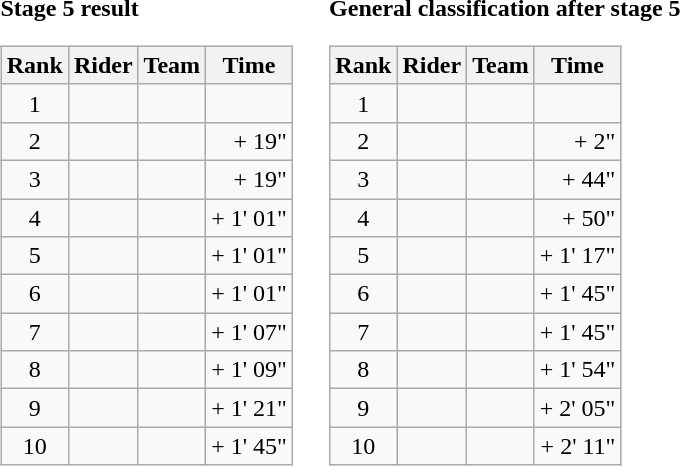<table>
<tr>
<td><strong>Stage 5 result</strong><br><table class="wikitable">
<tr>
<th scope="col">Rank</th>
<th scope="col">Rider</th>
<th scope="col">Team</th>
<th scope="col">Time</th>
</tr>
<tr>
<td style="text-align:center;">1</td>
<td></td>
<td></td>
<td style="text-align:right;"></td>
</tr>
<tr>
<td style="text-align:center;">2</td>
<td></td>
<td></td>
<td style="text-align:right;">+ 19"</td>
</tr>
<tr>
<td style="text-align:center;">3</td>
<td> </td>
<td></td>
<td style="text-align:right;">+ 19"</td>
</tr>
<tr>
<td style="text-align:center;">4</td>
<td> </td>
<td></td>
<td style="text-align:right;">+ 1' 01"</td>
</tr>
<tr>
<td style="text-align:center;">5</td>
<td></td>
<td></td>
<td style="text-align:right;">+ 1' 01"</td>
</tr>
<tr>
<td style="text-align:center;">6</td>
<td></td>
<td></td>
<td style="text-align:right;">+ 1' 01"</td>
</tr>
<tr>
<td style="text-align:center;">7</td>
<td></td>
<td></td>
<td style="text-align:right;">+ 1' 07"</td>
</tr>
<tr>
<td style="text-align:center;">8</td>
<td></td>
<td></td>
<td style="text-align:right;">+ 1' 09"</td>
</tr>
<tr>
<td style="text-align:center;">9</td>
<td></td>
<td></td>
<td style="text-align:right;">+ 1' 21"</td>
</tr>
<tr>
<td style="text-align:center;">10</td>
<td> </td>
<td></td>
<td style="text-align:right;">+ 1' 45"</td>
</tr>
</table>
</td>
<td></td>
<td><strong>General classification after stage 5</strong><br><table class="wikitable">
<tr>
<th scope="col">Rank</th>
<th scope="col">Rider</th>
<th scope="col">Team</th>
<th scope="col">Time</th>
</tr>
<tr>
<td style="text-align:center;">1</td>
<td> </td>
<td></td>
<td style="text-align:right;"></td>
</tr>
<tr>
<td style="text-align:center;">2</td>
<td> </td>
<td></td>
<td style="text-align:right;">+ 2"</td>
</tr>
<tr>
<td style="text-align:center;">3</td>
<td> </td>
<td></td>
<td style="text-align:right;">+ 44"</td>
</tr>
<tr>
<td style="text-align:center;">4</td>
<td></td>
<td></td>
<td style="text-align:right;">+ 50"</td>
</tr>
<tr>
<td style="text-align:center;">5</td>
<td></td>
<td></td>
<td style="text-align:right;">+ 1' 17"</td>
</tr>
<tr>
<td style="text-align:center;">6</td>
<td></td>
<td></td>
<td style="text-align:right;">+ 1' 45"</td>
</tr>
<tr>
<td style="text-align:center;">7</td>
<td></td>
<td></td>
<td style="text-align:right;">+ 1' 45"</td>
</tr>
<tr>
<td style="text-align:center;">8</td>
<td></td>
<td></td>
<td style="text-align:right;">+ 1' 54"</td>
</tr>
<tr>
<td style="text-align:center;">9</td>
<td></td>
<td></td>
<td style="text-align:right;">+ 2' 05"</td>
</tr>
<tr>
<td style="text-align:center;">10</td>
<td></td>
<td></td>
<td style="text-align:right;">+ 2' 11"</td>
</tr>
</table>
</td>
</tr>
</table>
